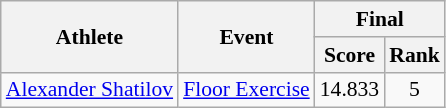<table class="wikitable" style="font-size:90%">
<tr>
<th rowspan="2">Athlete</th>
<th rowspan="2">Event</th>
<th colspan=2>Final</th>
</tr>
<tr>
<th>Score</th>
<th>Rank</th>
</tr>
<tr align=center>
<td align=left><a href='#'>Alexander Shatilov</a></td>
<td align=left><a href='#'>Floor Exercise</a></td>
<td>14.833</td>
<td>5</td>
</tr>
</table>
